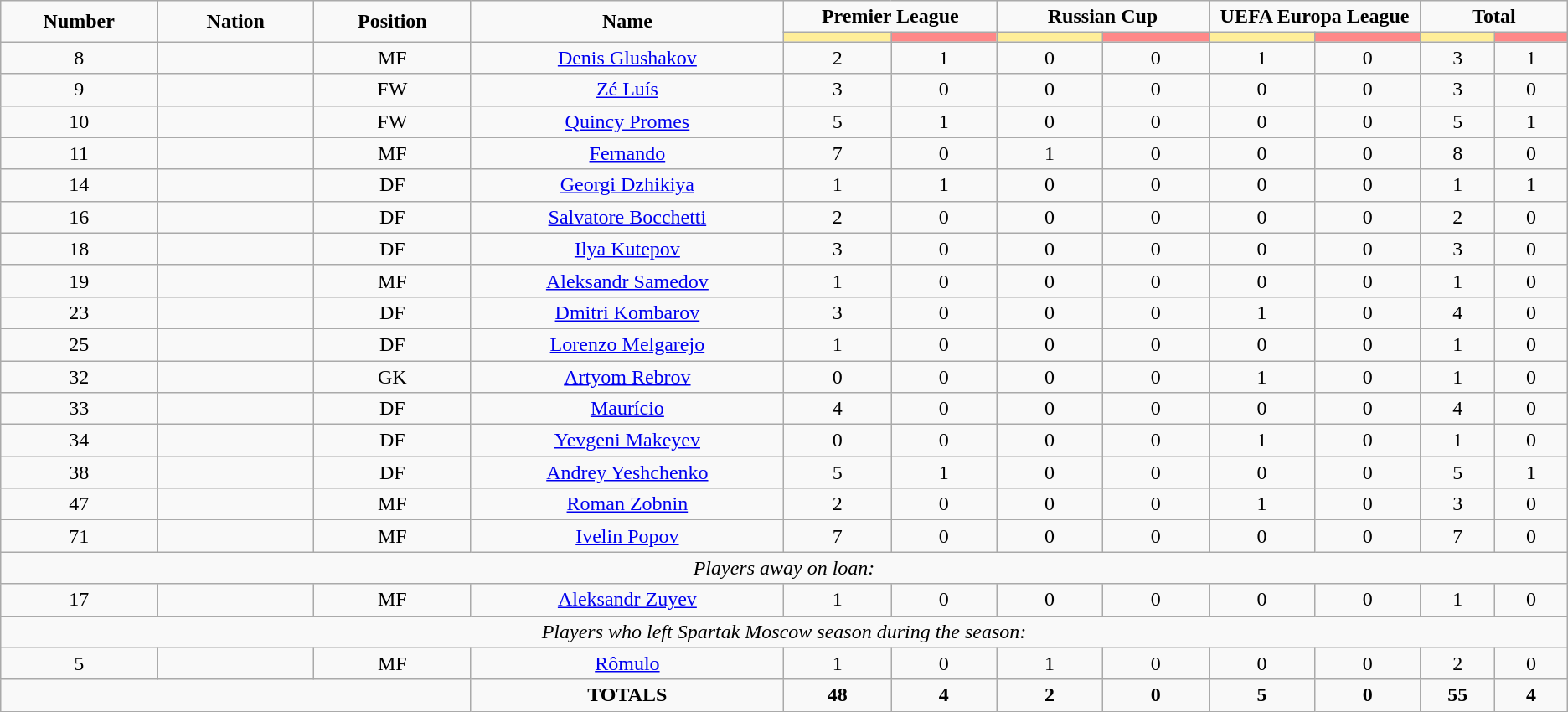<table class="wikitable" style="font-size: 100%; text-align: center;">
<tr>
<td rowspan="2" width="10%" align="center"><strong>Number</strong></td>
<td rowspan="2" width="10%" align="center"><strong>Nation</strong></td>
<td rowspan="2" width="10%" align="center"><strong>Position</strong></td>
<td rowspan="2" width="20%" align="center"><strong>Name</strong></td>
<td colspan="2" align="center"><strong>Premier League</strong></td>
<td colspan="2" align="center"><strong>Russian Cup</strong></td>
<td colspan="2" align="center"><strong>UEFA Europa League</strong></td>
<td colspan="2" align="center"><strong>Total</strong></td>
</tr>
<tr>
<th width=90 style="background: #FFEE99"></th>
<th width=90 style="background: #FF8888"></th>
<th width=90 style="background: #FFEE99"></th>
<th width=90 style="background: #FF8888"></th>
<th width=90 style="background: #FFEE99"></th>
<th width=90 style="background: #FF8888"></th>
<th width=60 style="background: #FFEE99"></th>
<th width=60 style="background: #FF8888"></th>
</tr>
<tr>
<td>8</td>
<td></td>
<td>MF</td>
<td><a href='#'>Denis Glushakov</a></td>
<td>2</td>
<td>1</td>
<td>0</td>
<td>0</td>
<td>1</td>
<td>0</td>
<td>3</td>
<td>1</td>
</tr>
<tr>
<td>9</td>
<td></td>
<td>FW</td>
<td><a href='#'>Zé Luís</a></td>
<td>3</td>
<td>0</td>
<td>0</td>
<td>0</td>
<td>0</td>
<td>0</td>
<td>3</td>
<td>0</td>
</tr>
<tr>
<td>10</td>
<td></td>
<td>FW</td>
<td><a href='#'>Quincy Promes</a></td>
<td>5</td>
<td>1</td>
<td>0</td>
<td>0</td>
<td>0</td>
<td>0</td>
<td>5</td>
<td>1</td>
</tr>
<tr>
<td>11</td>
<td></td>
<td>MF</td>
<td><a href='#'>Fernando</a></td>
<td>7</td>
<td>0</td>
<td>1</td>
<td>0</td>
<td>0</td>
<td>0</td>
<td>8</td>
<td>0</td>
</tr>
<tr>
<td>14</td>
<td></td>
<td>DF</td>
<td><a href='#'>Georgi Dzhikiya</a></td>
<td>1</td>
<td>1</td>
<td>0</td>
<td>0</td>
<td>0</td>
<td>0</td>
<td>1</td>
<td>1</td>
</tr>
<tr>
<td>16</td>
<td></td>
<td>DF</td>
<td><a href='#'>Salvatore Bocchetti</a></td>
<td>2</td>
<td>0</td>
<td>0</td>
<td>0</td>
<td>0</td>
<td>0</td>
<td>2</td>
<td>0</td>
</tr>
<tr>
<td>18</td>
<td></td>
<td>DF</td>
<td><a href='#'>Ilya Kutepov</a></td>
<td>3</td>
<td>0</td>
<td>0</td>
<td>0</td>
<td>0</td>
<td>0</td>
<td>3</td>
<td>0</td>
</tr>
<tr>
<td>19</td>
<td></td>
<td>MF</td>
<td><a href='#'>Aleksandr Samedov</a></td>
<td>1</td>
<td>0</td>
<td>0</td>
<td>0</td>
<td>0</td>
<td>0</td>
<td>1</td>
<td>0</td>
</tr>
<tr>
<td>23</td>
<td></td>
<td>DF</td>
<td><a href='#'>Dmitri Kombarov</a></td>
<td>3</td>
<td>0</td>
<td>0</td>
<td>0</td>
<td>1</td>
<td>0</td>
<td>4</td>
<td>0</td>
</tr>
<tr>
<td>25</td>
<td></td>
<td>DF</td>
<td><a href='#'>Lorenzo Melgarejo</a></td>
<td>1</td>
<td>0</td>
<td>0</td>
<td>0</td>
<td>0</td>
<td>0</td>
<td>1</td>
<td>0</td>
</tr>
<tr>
<td>32</td>
<td></td>
<td>GK</td>
<td><a href='#'>Artyom Rebrov</a></td>
<td>0</td>
<td>0</td>
<td>0</td>
<td>0</td>
<td>1</td>
<td>0</td>
<td>1</td>
<td>0</td>
</tr>
<tr>
<td>33</td>
<td></td>
<td>DF</td>
<td><a href='#'>Maurício</a></td>
<td>4</td>
<td>0</td>
<td>0</td>
<td>0</td>
<td>0</td>
<td>0</td>
<td>4</td>
<td>0</td>
</tr>
<tr>
<td>34</td>
<td></td>
<td>DF</td>
<td><a href='#'>Yevgeni Makeyev</a></td>
<td>0</td>
<td>0</td>
<td>0</td>
<td>0</td>
<td>1</td>
<td>0</td>
<td>1</td>
<td>0</td>
</tr>
<tr>
<td>38</td>
<td></td>
<td>DF</td>
<td><a href='#'>Andrey Yeshchenko</a></td>
<td>5</td>
<td>1</td>
<td>0</td>
<td>0</td>
<td>0</td>
<td>0</td>
<td>5</td>
<td>1</td>
</tr>
<tr>
<td>47</td>
<td></td>
<td>MF</td>
<td><a href='#'>Roman Zobnin</a></td>
<td>2</td>
<td>0</td>
<td>0</td>
<td>0</td>
<td>1</td>
<td>0</td>
<td>3</td>
<td>0</td>
</tr>
<tr>
<td>71</td>
<td></td>
<td>MF</td>
<td><a href='#'>Ivelin Popov</a></td>
<td>7</td>
<td>0</td>
<td>0</td>
<td>0</td>
<td>0</td>
<td>0</td>
<td>7</td>
<td>0</td>
</tr>
<tr>
<td colspan="16"><em>Players away on loan:</em></td>
</tr>
<tr>
<td>17</td>
<td></td>
<td>MF</td>
<td><a href='#'>Aleksandr Zuyev</a></td>
<td>1</td>
<td>0</td>
<td>0</td>
<td>0</td>
<td>0</td>
<td>0</td>
<td>1</td>
<td>0</td>
</tr>
<tr>
<td colspan="16"><em>Players who left Spartak Moscow season during the season:</em></td>
</tr>
<tr>
<td>5</td>
<td></td>
<td>MF</td>
<td><a href='#'>Rômulo</a></td>
<td>1</td>
<td>0</td>
<td>1</td>
<td>0</td>
<td>0</td>
<td>0</td>
<td>2</td>
<td>0</td>
</tr>
<tr>
<td colspan="3"></td>
<td><strong>TOTALS</strong></td>
<td><strong>48</strong></td>
<td><strong>4</strong></td>
<td><strong>2</strong></td>
<td><strong>0</strong></td>
<td><strong>5</strong></td>
<td><strong>0</strong></td>
<td><strong>55</strong></td>
<td><strong>4</strong></td>
</tr>
</table>
